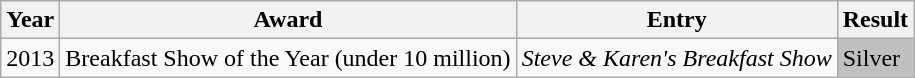<table class="wikitable">
<tr>
<th>Year</th>
<th>Award</th>
<th>Entry</th>
<th>Result</th>
</tr>
<tr>
<td>2013</td>
<td>Breakfast Show of the Year (under 10 million)</td>
<td><em>Steve & Karen's Breakfast Show</em></td>
<td style="background:silver">Silver</td>
</tr>
</table>
